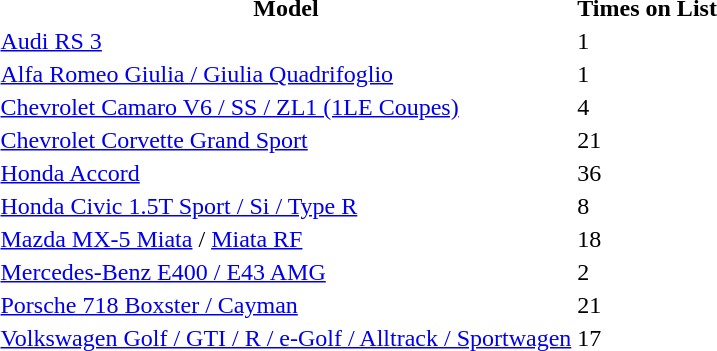<table>
<tr>
<th>Model</th>
<th>Times on List</th>
</tr>
<tr>
<td><a href='#'>Audi RS 3</a></td>
<td>1</td>
</tr>
<tr>
<td><a href='#'>Alfa Romeo Giulia / Giulia Quadrifoglio</a></td>
<td>1</td>
</tr>
<tr>
<td><a href='#'>Chevrolet Camaro V6 / SS / ZL1 (1LE Coupes)</a></td>
<td>4</td>
</tr>
<tr>
<td><a href='#'>Chevrolet Corvette Grand Sport</a></td>
<td>21</td>
</tr>
<tr>
<td><a href='#'>Honda Accord</a></td>
<td>36</td>
</tr>
<tr>
<td><a href='#'>Honda Civic 1.5T Sport / Si / Type R</a></td>
<td>8</td>
</tr>
<tr>
<td><a href='#'>Mazda MX-5 Miata</a> / <a href='#'>Miata RF</a></td>
<td>18</td>
</tr>
<tr>
<td><a href='#'>Mercedes-Benz E400 / E43 AMG</a></td>
<td>2</td>
</tr>
<tr>
<td><a href='#'>Porsche 718 Boxster / Cayman</a></td>
<td>21</td>
</tr>
<tr>
<td><a href='#'>Volkswagen Golf / GTI / R / e-Golf / Alltrack / Sportwagen</a></td>
<td>17</td>
</tr>
</table>
